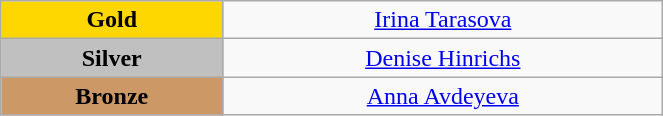<table class="wikitable" style="text-align:center; " width="35%">
<tr>
<td bgcolor="gold"><strong>Gold</strong></td>
<td><a href='#'>Irina Tarasova</a><br>  <small><em></em></small></td>
</tr>
<tr>
<td bgcolor="silver"><strong>Silver</strong></td>
<td><a href='#'>Denise Hinrichs</a><br>  <small><em></em></small></td>
</tr>
<tr>
<td bgcolor="CC9966"><strong>Bronze</strong></td>
<td><a href='#'>Anna Avdeyeva</a><br>  <small><em></em></small></td>
</tr>
</table>
